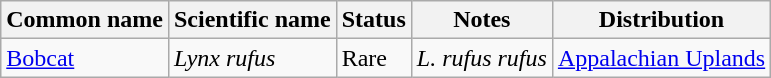<table class="wikitable">
<tr>
<th>Common name</th>
<th>Scientific name</th>
<th>Status</th>
<th>Notes</th>
<th>Distribution</th>
</tr>
<tr>
<td><a href='#'>Bobcat</a></td>
<td><em>Lynx rufus</em></td>
<td>Rare</td>
<td><em>L. rufus rufus</em></td>
<td><a href='#'>Appalachian Uplands</a></td>
</tr>
</table>
